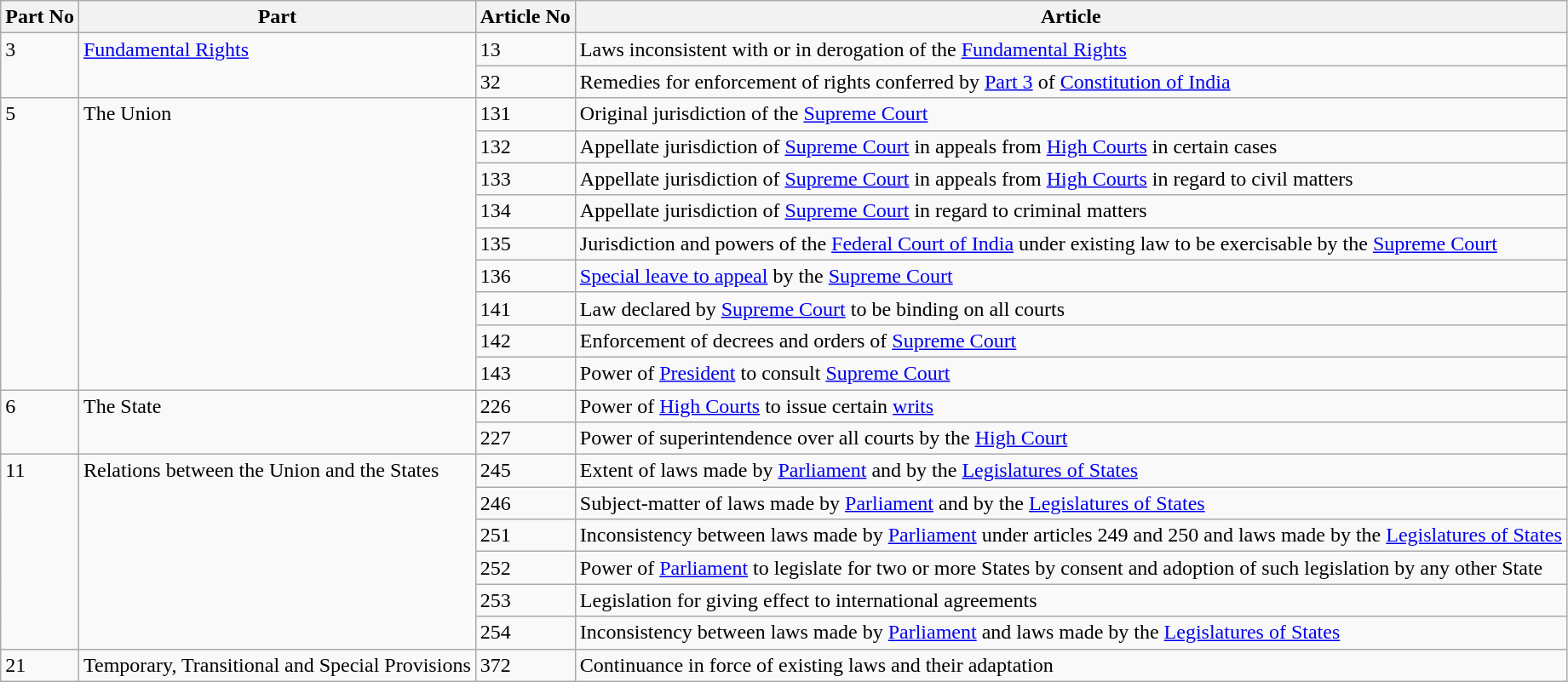<table class="wikitable">
<tr>
<th>Part No</th>
<th>Part</th>
<th>Article No</th>
<th>Article</th>
</tr>
<tr style="vertical-align: top;">
<td rowspan="2">3</td>
<td rowspan="2"><a href='#'>Fundamental Rights</a></td>
<td>13</td>
<td>Laws inconsistent with or in derogation of the <a href='#'>Fundamental Rights</a></td>
</tr>
<tr style="vertical-align: top;">
<td>32</td>
<td>Remedies for enforcement of rights conferred by <a href='#'>Part 3</a> of <a href='#'>Constitution of India</a></td>
</tr>
<tr style="vertical-align: top;">
<td rowspan="9">5</td>
<td rowspan="9">The Union</td>
<td>131</td>
<td>Original jurisdiction of the <a href='#'>Supreme Court</a></td>
</tr>
<tr style="vertical-align: top;">
<td>132</td>
<td>Appellate jurisdiction of <a href='#'>Supreme Court</a> in appeals from <a href='#'>High Courts</a> in certain cases</td>
</tr>
<tr style="vertical-align: top;">
<td>133</td>
<td>Appellate jurisdiction of <a href='#'>Supreme Court</a> in appeals from <a href='#'>High Courts</a> in regard to civil matters</td>
</tr>
<tr style="vertical-align: top;">
<td>134</td>
<td>Appellate jurisdiction of <a href='#'>Supreme Court</a> in regard to criminal matters</td>
</tr>
<tr style="vertical-align: top;">
<td>135</td>
<td>Jurisdiction and powers of the <a href='#'>Federal Court of India</a> under existing law to be exercisable by the <a href='#'>Supreme Court</a></td>
</tr>
<tr style="vertical-align: top;">
<td>136</td>
<td><a href='#'>Special leave to appeal</a> by the <a href='#'>Supreme Court</a></td>
</tr>
<tr>
<td>141</td>
<td>Law declared by <a href='#'>Supreme Court</a> to be binding on all courts</td>
</tr>
<tr style="vertical-align: top;">
<td>142</td>
<td>Enforcement of decrees and orders of <a href='#'>Supreme Court</a></td>
</tr>
<tr style="vertical-align: top;">
<td>143</td>
<td>Power of <a href='#'>President</a> to consult <a href='#'>Supreme Court</a></td>
</tr>
<tr style="vertical-align: top;">
<td rowspan="2">6</td>
<td rowspan="2">The State</td>
<td>226</td>
<td>Power of <a href='#'>High Courts</a> to issue certain <a href='#'>writs</a></td>
</tr>
<tr style="vertical-align: top;">
<td>227</td>
<td>Power of superintendence over all courts by the <a href='#'>High Court</a></td>
</tr>
<tr style="vertical-align: top;">
<td rowspan="6">11</td>
<td rowspan="6">Relations between the Union and the States</td>
<td>245</td>
<td>Extent of laws made by <a href='#'>Parliament</a> and by the <a href='#'>Legislatures of States</a></td>
</tr>
<tr style="vertical-align: top;">
<td>246</td>
<td>Subject-matter of laws made by <a href='#'>Parliament</a> and by the <a href='#'>Legislatures of States</a></td>
</tr>
<tr style="vertical-align: top;">
<td>251</td>
<td>Inconsistency between laws made by <a href='#'>Parliament</a> under articles 249 and 250 and laws made by the <a href='#'>Legislatures of States</a></td>
</tr>
<tr style="vertical-align: top;">
<td>252</td>
<td>Power of <a href='#'>Parliament</a> to legislate for two or more States by consent and adoption of such legislation by any other State</td>
</tr>
<tr style="vertical-align: top;">
<td>253</td>
<td>Legislation for giving effect to international agreements</td>
</tr>
<tr style="vertical-align: top;">
<td>254</td>
<td>Inconsistency between laws made by <a href='#'>Parliament</a> and laws made by the <a href='#'>Legislatures of States</a></td>
</tr>
<tr style="vertical-align: top;">
<td>21</td>
<td>Temporary, Transitional and Special Provisions</td>
<td>372</td>
<td>Continuance in force of existing laws and their adaptation</td>
</tr>
</table>
